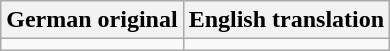<table class="wikitable">
<tr>
<th>German original</th>
<th>English translation</th>
</tr>
<tr style="white-space:nowrap;text-align:center;vertical-align:top;">
<td></td>
<td></td>
</tr>
</table>
